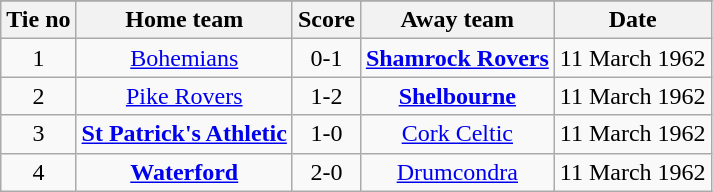<table class="wikitable" style="text-align: center">
<tr>
</tr>
<tr>
<th>Tie no</th>
<th>Home team</th>
<th>Score</th>
<th>Away team</th>
<th>Date</th>
</tr>
<tr>
<td>1</td>
<td><a href='#'>Bohemians</a></td>
<td>0-1</td>
<td><strong><a href='#'>Shamrock Rovers</a></strong></td>
<td>11 March 1962</td>
</tr>
<tr>
<td>2</td>
<td><a href='#'>Pike Rovers</a></td>
<td>1-2</td>
<td><strong><a href='#'>Shelbourne</a></strong></td>
<td>11 March 1962</td>
</tr>
<tr>
<td>3</td>
<td><strong><a href='#'>St Patrick's Athletic</a></strong></td>
<td>1-0</td>
<td><a href='#'>Cork Celtic</a></td>
<td>11 March 1962</td>
</tr>
<tr>
<td>4</td>
<td><strong><a href='#'>Waterford</a></strong></td>
<td>2-0</td>
<td><a href='#'>Drumcondra</a></td>
<td>11 March 1962</td>
</tr>
</table>
